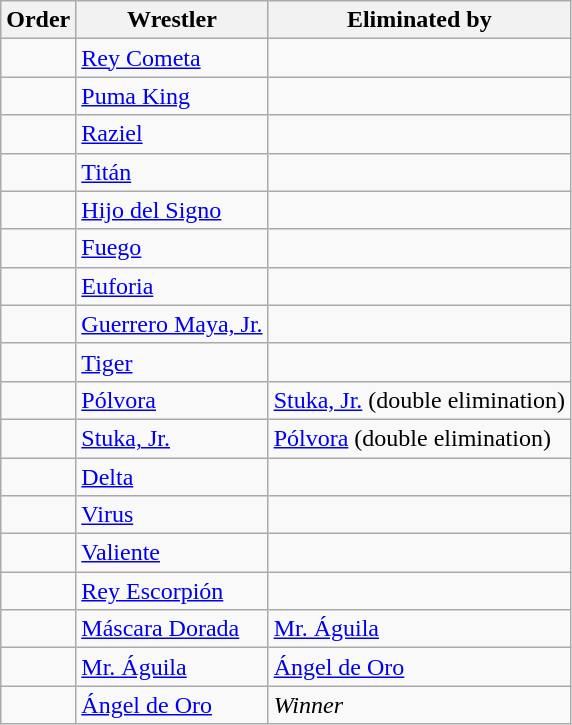<table class="wikitable sortable">
<tr>
<th>Order</th>
<th>Wrestler</th>
<th>Eliminated by</th>
</tr>
<tr>
<td></td>
<td><a href='#'>Rey Cometa</a></td>
<td></td>
</tr>
<tr>
<td></td>
<td><a href='#'>Puma King</a></td>
<td></td>
</tr>
<tr>
<td></td>
<td><a href='#'>Raziel</a></td>
<td></td>
</tr>
<tr>
<td></td>
<td><a href='#'>Titán</a></td>
<td></td>
</tr>
<tr>
<td></td>
<td><a href='#'>Hijo del Signo</a></td>
<td></td>
</tr>
<tr>
<td></td>
<td><a href='#'>Fuego</a></td>
<td></td>
</tr>
<tr>
<td></td>
<td><a href='#'>Euforia</a></td>
<td></td>
</tr>
<tr>
<td></td>
<td><a href='#'>Guerrero Maya, Jr.</a></td>
<td></td>
</tr>
<tr>
<td></td>
<td><a href='#'>Tiger</a></td>
<td></td>
</tr>
<tr>
<td></td>
<td><a href='#'>Pólvora</a></td>
<td><a href='#'>Stuka, Jr.</a> (double elimination)</td>
</tr>
<tr>
<td></td>
<td><a href='#'>Stuka, Jr.</a></td>
<td><a href='#'>Pólvora</a> (double elimination)</td>
</tr>
<tr>
<td></td>
<td><a href='#'>Delta</a></td>
<td></td>
</tr>
<tr>
<td></td>
<td><a href='#'>Virus</a></td>
<td></td>
</tr>
<tr>
<td></td>
<td><a href='#'>Valiente</a></td>
<td></td>
</tr>
<tr>
<td></td>
<td><a href='#'>Rey Escorpión</a></td>
<td></td>
</tr>
<tr>
<td></td>
<td><a href='#'>Máscara Dorada</a></td>
<td><a href='#'>Mr. Águila</a></td>
</tr>
<tr>
<td></td>
<td><a href='#'>Mr. Águila</a></td>
<td><a href='#'>Ángel de Oro</a></td>
</tr>
<tr>
<td></td>
<td><a href='#'>Ángel de Oro</a></td>
<td><em>Winner<strong></td>
</tr>
</table>
